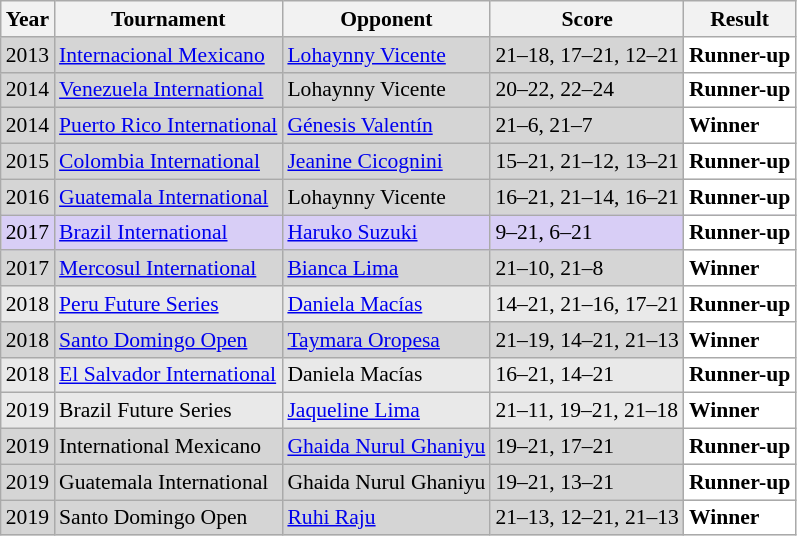<table class="sortable wikitable" style="font-size: 90%;">
<tr>
<th>Year</th>
<th>Tournament</th>
<th>Opponent</th>
<th>Score</th>
<th>Result</th>
</tr>
<tr style="background:#D5D5D5">
<td align="center">2013</td>
<td align="left"><a href='#'>Internacional Mexicano</a></td>
<td align="left"> <a href='#'>Lohaynny Vicente</a></td>
<td align="left">21–18, 17–21, 12–21</td>
<td style="text-align:left; background:white"> <strong>Runner-up</strong></td>
</tr>
<tr style="background:#D5D5D5">
<td align="center">2014</td>
<td align="left"><a href='#'>Venezuela International</a></td>
<td align="left"> Lohaynny Vicente</td>
<td align="left">20–22, 22–24</td>
<td style="text-align:left; background:white"> <strong>Runner-up</strong></td>
</tr>
<tr style="background:#D5D5D5">
<td align="center">2014</td>
<td align="left"><a href='#'>Puerto Rico International</a></td>
<td align="left"> <a href='#'>Génesis Valentín</a></td>
<td align="left">21–6, 21–7</td>
<td style="text-align:left; background:white"> <strong>Winner</strong></td>
</tr>
<tr style="background:#D5D5D5">
<td align="center">2015</td>
<td align="left"><a href='#'>Colombia International</a></td>
<td align="left"> <a href='#'>Jeanine Cicognini</a></td>
<td align="left">15–21, 21–12, 13–21</td>
<td style="text-align:left; background:white"> <strong>Runner-up</strong></td>
</tr>
<tr style="background:#D5D5D5">
<td align="center">2016</td>
<td align="left"><a href='#'>Guatemala International</a></td>
<td align="left"> Lohaynny Vicente</td>
<td align="left">16–21, 21–14, 16–21</td>
<td style="text-align:left; background:white"> <strong>Runner-up</strong></td>
</tr>
<tr style="background:#D8CEF6">
<td align="center">2017</td>
<td align="left"><a href='#'>Brazil International</a></td>
<td align="left"> <a href='#'>Haruko Suzuki</a></td>
<td align="left">9–21, 6–21</td>
<td style="text-align:left; background:white"> <strong>Runner-up</strong></td>
</tr>
<tr style="background:#D5D5D5">
<td align="center">2017</td>
<td align="left"><a href='#'>Mercosul International</a></td>
<td align="left"> <a href='#'>Bianca Lima</a></td>
<td align="left">21–10, 21–8</td>
<td style="text-align:left; background:white"> <strong>Winner</strong></td>
</tr>
<tr style="background:#E9E9E9">
<td align="center">2018</td>
<td align="left"><a href='#'>Peru Future Series</a></td>
<td align="left"> <a href='#'>Daniela Macías</a></td>
<td align="left">14–21, 21–16, 17–21</td>
<td style="text-align:left; background:white"> <strong>Runner-up</strong></td>
</tr>
<tr style="background:#D5D5D5">
<td align="center">2018</td>
<td align="left"><a href='#'>Santo Domingo Open</a></td>
<td align="left"> <a href='#'>Taymara Oropesa</a></td>
<td align="left">21–19, 14–21, 21–13</td>
<td style="text-align:left; background:white"> <strong>Winner</strong></td>
</tr>
<tr style="background:#E9E9E9">
<td align="center">2018</td>
<td align="left"><a href='#'>El Salvador International</a></td>
<td align="left"> Daniela Macías</td>
<td align="left">16–21, 14–21</td>
<td style="text-align:left; background:white"> <strong>Runner-up</strong></td>
</tr>
<tr style="background:#E9E9E9">
<td align="center">2019</td>
<td align="left">Brazil Future Series</td>
<td align="left"> <a href='#'>Jaqueline Lima</a></td>
<td align="left">21–11, 19–21, 21–18</td>
<td style="text-align:left; background:white"> <strong>Winner</strong></td>
</tr>
<tr style="background:#D5D5D5">
<td align="center">2019</td>
<td align="left">International Mexicano</td>
<td align="left"> <a href='#'>Ghaida Nurul Ghaniyu</a></td>
<td align="left">19–21, 17–21</td>
<td style="text-align:left; background:white"> <strong>Runner-up</strong></td>
</tr>
<tr style="background:#D5D5D5">
<td align="center">2019</td>
<td align="left">Guatemala International</td>
<td align="left"> Ghaida Nurul Ghaniyu</td>
<td align="left">19–21, 13–21</td>
<td style="text-align:left; background:white"> <strong>Runner-up</strong></td>
</tr>
<tr style="background:#D5D5D5">
<td align="center">2019</td>
<td align="left">Santo Domingo Open</td>
<td align="left"> <a href='#'>Ruhi Raju</a></td>
<td align="left">21–13, 12–21, 21–13</td>
<td style="text-align:left; background:white"> <strong>Winner</strong></td>
</tr>
</table>
